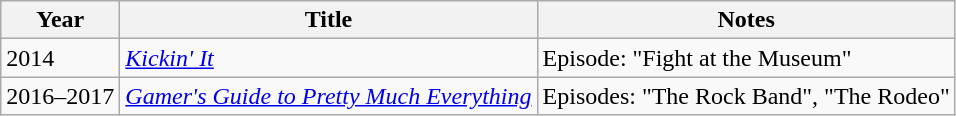<table class="wikitable">
<tr>
<th>Year</th>
<th>Title</th>
<th>Notes</th>
</tr>
<tr>
<td>2014</td>
<td><em><a href='#'>Kickin' It</a></em></td>
<td>Episode: "Fight at the Museum"</td>
</tr>
<tr>
<td>2016–2017</td>
<td><em><a href='#'>Gamer's Guide to Pretty Much Everything</a></em></td>
<td>Episodes: "The Rock Band", "The Rodeo"</td>
</tr>
</table>
